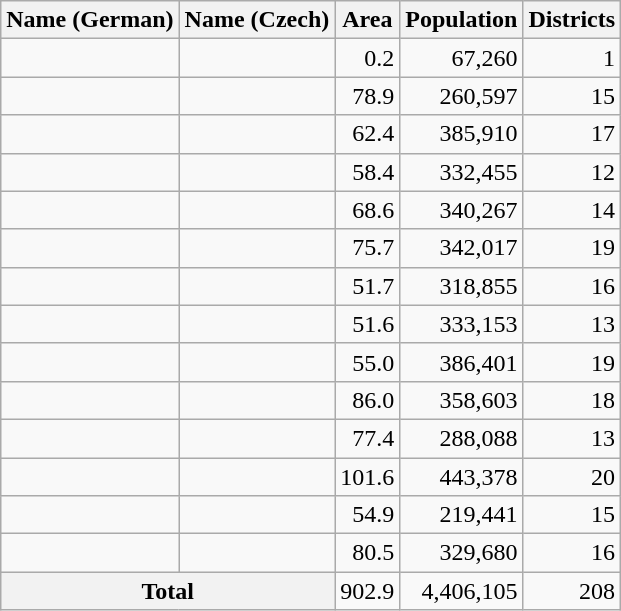<table class="wikitable">
<tr>
<th>Name (German)</th>
<th>Name (Czech)</th>
<th>Area </th>
<th>Population</th>
<th>Districts </th>
</tr>
<tr>
<td> </td>
<td></td>
<td style="text-align: right;">0.2</td>
<td style="text-align: right;">67,260</td>
<td style="text-align: right;">1</td>
</tr>
<tr>
<td></td>
<td></td>
<td style="text-align: right;">78.9</td>
<td style="text-align: right;">260,597</td>
<td style="text-align: right;">15</td>
</tr>
<tr>
<td></td>
<td></td>
<td style="text-align: right;">62.4</td>
<td style="text-align: right;">385,910</td>
<td style="text-align: right;">17</td>
</tr>
<tr>
<td></td>
<td></td>
<td style="text-align: right;">58.4</td>
<td style="text-align: right;">332,455</td>
<td style="text-align: right;">12</td>
</tr>
<tr>
<td></td>
<td></td>
<td style="text-align: right;">68.6</td>
<td style="text-align: right;">340,267</td>
<td style="text-align: right;">14</td>
</tr>
<tr>
<td></td>
<td></td>
<td style="text-align: right;">75.7</td>
<td style="text-align: right;">342,017</td>
<td style="text-align: right;">19</td>
</tr>
<tr>
<td></td>
<td></td>
<td style="text-align: right;">51.7</td>
<td style="text-align: right;">318,855</td>
<td style="text-align: right;">16</td>
</tr>
<tr>
<td></td>
<td></td>
<td style="text-align: right;">51.6</td>
<td style="text-align: right;">333,153</td>
<td style="text-align: right;">13</td>
</tr>
<tr>
<td></td>
<td></td>
<td style="text-align: right;">55.0</td>
<td style="text-align: right;">386,401</td>
<td style="text-align: right;">19</td>
</tr>
<tr>
<td></td>
<td></td>
<td style="text-align: right;">86.0</td>
<td style="text-align: right;">358,603</td>
<td style="text-align: right;">18</td>
</tr>
<tr>
<td></td>
<td></td>
<td style="text-align: right;">77.4</td>
<td style="text-align: right;">288,088</td>
<td style="text-align: right;">13</td>
</tr>
<tr>
<td></td>
<td></td>
<td style="text-align: right;">101.6</td>
<td style="text-align: right;">443,378</td>
<td style="text-align: right;">20</td>
</tr>
<tr>
<td></td>
<td></td>
<td style="text-align: right;">54.9</td>
<td style="text-align: right;">219,441</td>
<td style="text-align: right;">15</td>
</tr>
<tr>
<td></td>
<td></td>
<td style="text-align: right;">80.5</td>
<td style="text-align: right;">329,680</td>
<td style="text-align: right;">16</td>
</tr>
<tr>
<th colspan="2">Total</th>
<td style="text-align: right;">902.9</td>
<td style="text-align: right;">4,406,105</td>
<td style="text-align: right;">208</td>
</tr>
</table>
